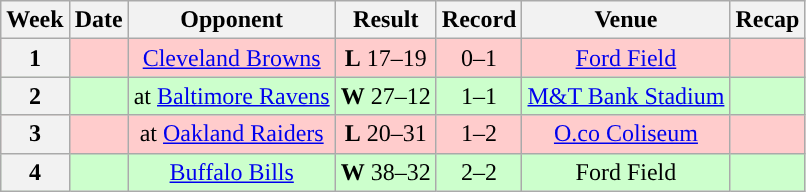<table class="wikitable" style="text-align:center">
<tr>
<th>Week</th>
<th>Date</th>
<th>Opponent</th>
<th>Result</th>
<th>Record</th>
<th>Venue</th>
<th>Recap</th>
</tr>
<tr style="background:#fcc">
<th>1</th>
<td></td>
<td><a href='#'>Cleveland Browns</a></td>
<td><strong>L</strong> 17–19</td>
<td>0–1</td>
<td><a href='#'>Ford Field</a></td>
<td></td>
</tr>
<tr style="background:#cfc">
<th>2</th>
<td></td>
<td>at <a href='#'>Baltimore Ravens</a></td>
<td><strong>W</strong> 27–12</td>
<td>1–1</td>
<td><a href='#'>M&T Bank Stadium</a></td>
<td></td>
</tr>
<tr style="background:#fcc">
<th>3</th>
<td></td>
<td>at <a href='#'>Oakland Raiders</a></td>
<td><strong>L</strong> 20–31</td>
<td>1–2</td>
<td><a href='#'>O.co Coliseum</a></td>
<td></td>
</tr>
<tr style="background:#cfc">
<th>4</th>
<td></td>
<td><a href='#'>Buffalo Bills</a></td>
<td><strong>W</strong> 38–32</td>
<td>2–2</td>
<td>Ford Field</td>
<td></td>
</tr>
</table>
